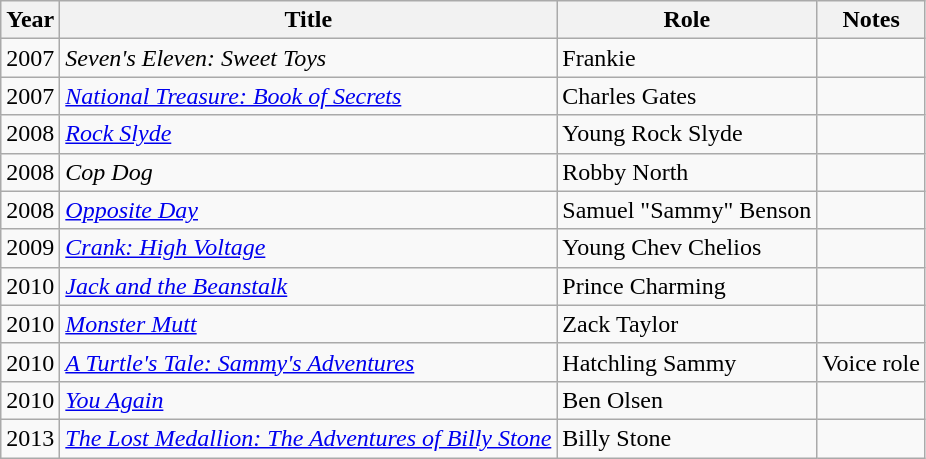<table class="wikitable sortable">
<tr>
<th>Year</th>
<th>Title</th>
<th>Role</th>
<th class="unsortable">Notes</th>
</tr>
<tr>
<td>2007</td>
<td><em>Seven's Eleven: Sweet Toys</em></td>
<td>Frankie</td>
<td></td>
</tr>
<tr>
<td>2007</td>
<td><em><a href='#'>National Treasure: Book of Secrets</a></em></td>
<td>Charles Gates</td>
<td></td>
</tr>
<tr>
<td>2008</td>
<td><em><a href='#'>Rock Slyde</a></em></td>
<td>Young Rock Slyde</td>
<td></td>
</tr>
<tr>
<td>2008</td>
<td><em>Cop Dog</em></td>
<td>Robby North</td>
<td></td>
</tr>
<tr>
<td>2008</td>
<td><em><a href='#'>Opposite Day</a></em></td>
<td>Samuel "Sammy" Benson</td>
<td></td>
</tr>
<tr>
<td>2009</td>
<td><em><a href='#'>Crank: High Voltage</a></em></td>
<td>Young Chev Chelios</td>
<td></td>
</tr>
<tr>
<td>2010</td>
<td><em><a href='#'>Jack and the Beanstalk</a></em></td>
<td>Prince Charming</td>
<td></td>
</tr>
<tr>
<td>2010</td>
<td><em><a href='#'>Monster Mutt</a></em></td>
<td>Zack Taylor</td>
<td></td>
</tr>
<tr>
<td>2010</td>
<td><em><a href='#'>A Turtle's Tale: Sammy's Adventures</a></em></td>
<td>Hatchling Sammy</td>
<td>Voice role</td>
</tr>
<tr>
<td>2010</td>
<td><em><a href='#'>You Again</a></em></td>
<td>Ben Olsen</td>
<td></td>
</tr>
<tr>
<td>2013</td>
<td><em><a href='#'>The Lost Medallion: The Adventures of Billy Stone</a></em></td>
<td>Billy Stone</td>
<td></td>
</tr>
</table>
